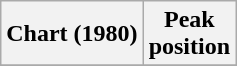<table class="wikitable sortable plainrowheaders" style="text-align:center">
<tr>
<th scope="col">Chart (1980)</th>
<th scope="col">Peak<br>position</th>
</tr>
<tr>
</tr>
</table>
